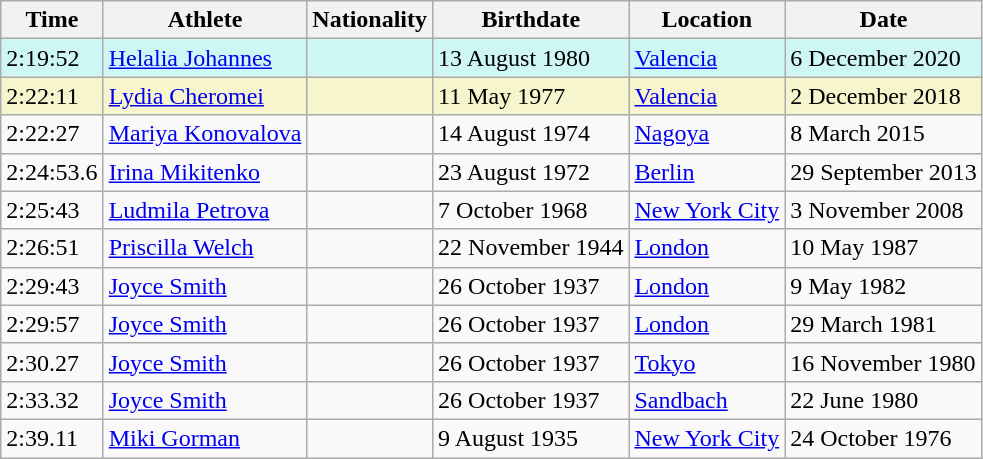<table class="wikitable sortable">
<tr>
<th>Time</th>
<th>Athlete</th>
<th>Nationality</th>
<th>Birthdate</th>
<th>Location</th>
<th>Date</th>
</tr>
<tr style="background:#cef6f5;">
<td>2:19:52</td>
<td><a href='#'>Helalia Johannes</a></td>
<td></td>
<td>13 August 1980</td>
<td><a href='#'>Valencia</a></td>
<td>6 December 2020</td>
</tr>
<tr bgcolor=#f6F5CE>
<td>2:22:11</td>
<td><a href='#'>Lydia Cheromei</a></td>
<td></td>
<td>11 May 1977</td>
<td><a href='#'>Valencia</a></td>
<td>2 December 2018</td>
</tr>
<tr>
<td>2:22:27</td>
<td><a href='#'>Mariya Konovalova</a></td>
<td></td>
<td>14 August 1974</td>
<td><a href='#'>Nagoya</a></td>
<td>8 March 2015</td>
</tr>
<tr>
<td>2:24:53.6</td>
<td><a href='#'>Irina Mikitenko</a></td>
<td></td>
<td>23 August 1972</td>
<td><a href='#'>Berlin</a></td>
<td>29 September 2013</td>
</tr>
<tr>
<td>2:25:43</td>
<td><a href='#'>Ludmila Petrova</a></td>
<td></td>
<td>7 October 1968</td>
<td><a href='#'>New York City</a></td>
<td>3 November 2008</td>
</tr>
<tr>
<td>2:26:51</td>
<td><a href='#'>Priscilla Welch</a></td>
<td></td>
<td>22 November 1944</td>
<td><a href='#'>London</a></td>
<td>10 May 1987</td>
</tr>
<tr>
<td>2:29:43</td>
<td><a href='#'>Joyce Smith</a></td>
<td></td>
<td>26 October 1937</td>
<td><a href='#'>London</a></td>
<td>9 May 1982</td>
</tr>
<tr>
<td>2:29:57</td>
<td><a href='#'>Joyce Smith</a></td>
<td></td>
<td>26 October 1937</td>
<td><a href='#'>London</a></td>
<td>29 March 1981</td>
</tr>
<tr>
<td>2:30.27</td>
<td><a href='#'>Joyce Smith</a></td>
<td></td>
<td>26 October 1937</td>
<td><a href='#'>Tokyo</a></td>
<td>16 November 1980</td>
</tr>
<tr>
<td>2:33.32</td>
<td><a href='#'>Joyce Smith</a></td>
<td></td>
<td>26 October 1937</td>
<td><a href='#'>Sandbach</a></td>
<td>22 June 1980</td>
</tr>
<tr>
<td>2:39.11</td>
<td><a href='#'>Miki Gorman</a></td>
<td></td>
<td>9 August 1935</td>
<td><a href='#'>New York City</a></td>
<td>24 October 1976</td>
</tr>
</table>
